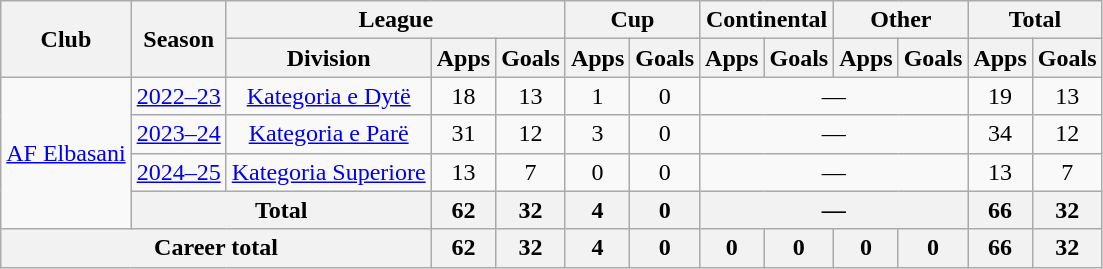<table class="wikitable" style="text-align:center">
<tr>
<th rowspan="2">Club</th>
<th rowspan="2">Season</th>
<th colspan="3">League</th>
<th colspan="2">Cup</th>
<th colspan="2">Continental</th>
<th colspan="2">Other</th>
<th colspan="2">Total</th>
</tr>
<tr>
<th>Division</th>
<th>Apps</th>
<th>Goals</th>
<th>Apps</th>
<th>Goals</th>
<th>Apps</th>
<th>Goals</th>
<th>Apps</th>
<th>Goals</th>
<th>Apps</th>
<th>Goals</th>
</tr>
<tr>
<td rowspan="4" valign="center"><a href='#'>AF Elbasani</a></td>
<td><a href='#'>2022–23</a></td>
<td rowspan="1"><a href='#'>Kategoria e Dytë</a></td>
<td>18</td>
<td>13</td>
<td>1</td>
<td>0</td>
<td colspan="4">—</td>
<td>19</td>
<td>13</td>
</tr>
<tr>
<td><a href='#'>2023–24</a></td>
<td rowspan="1"><a href='#'>Kategoria e Parë</a></td>
<td>31</td>
<td>12</td>
<td>3</td>
<td>0</td>
<td colspan="4">—</td>
<td>34</td>
<td>12</td>
</tr>
<tr>
<td><a href='#'>2024–25</a></td>
<td rowspan="1"><a href='#'>Kategoria Superiore</a></td>
<td>13</td>
<td>7</td>
<td>0</td>
<td>0</td>
<td colspan="4">—</td>
<td>13</td>
<td>7</td>
</tr>
<tr>
<th colspan="2">Total</th>
<th>62</th>
<th>32</th>
<th>4</th>
<th>0</th>
<th colspan="4">—</th>
<th>66</th>
<th>32</th>
</tr>
<tr>
<th colspan="3">Career total</th>
<th>62</th>
<th>32</th>
<th>4</th>
<th>0</th>
<th>0</th>
<th>0</th>
<th>0</th>
<th>0</th>
<th>66</th>
<th>32</th>
</tr>
</table>
